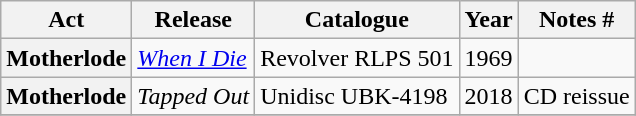<table class="wikitable plainrowheaders sortable">
<tr>
<th scope="col" class="unsortable">Act</th>
<th scope="col">Release</th>
<th scope="col">Catalogue</th>
<th scope="col">Year</th>
<th scope="col" class="unsortable">Notes #</th>
</tr>
<tr>
<th scope="row">Motherlode</th>
<td><em><a href='#'>When I Die</a></em></td>
<td>Revolver RLPS 501</td>
<td>1969</td>
<td></td>
</tr>
<tr>
<th scope="row">Motherlode</th>
<td><em>Tapped Out</em></td>
<td>Unidisc UBK-4198</td>
<td>2018</td>
<td>CD reissue</td>
</tr>
<tr>
</tr>
</table>
